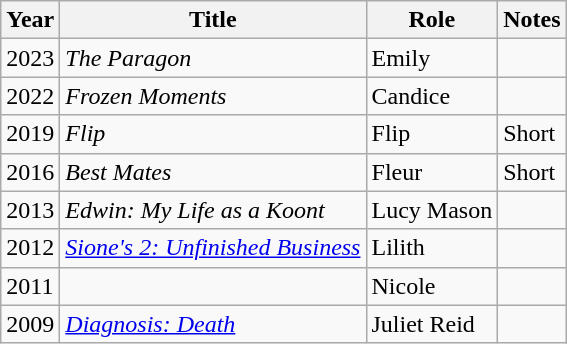<table class="wikitable sortable">
<tr>
<th>Year</th>
<th>Title</th>
<th>Role</th>
<th>Notes</th>
</tr>
<tr>
<td>2023</td>
<td><em>The Paragon</em></td>
<td>Emily</td>
<td></td>
</tr>
<tr>
<td>2022</td>
<td><em>Frozen Moments</em></td>
<td>Candice</td>
<td></td>
</tr>
<tr>
<td>2019</td>
<td><em>Flip</em></td>
<td>Flip</td>
<td>Short</td>
</tr>
<tr>
<td>2016</td>
<td><em>Best Mates</em></td>
<td>Fleur</td>
<td>Short</td>
</tr>
<tr>
<td>2013</td>
<td><em>Edwin: My Life as a Koont</em></td>
<td>Lucy Mason</td>
<td></td>
</tr>
<tr>
<td>2012</td>
<td><em><a href='#'>Sione's 2: Unfinished Business</a></em></td>
<td>Lilith</td>
<td></td>
</tr>
<tr>
<td>2011</td>
<td><em></em></td>
<td>Nicole</td>
<td></td>
</tr>
<tr>
<td>2009</td>
<td><em><a href='#'>Diagnosis: Death</a></em></td>
<td>Juliet Reid</td>
<td></td>
</tr>
</table>
